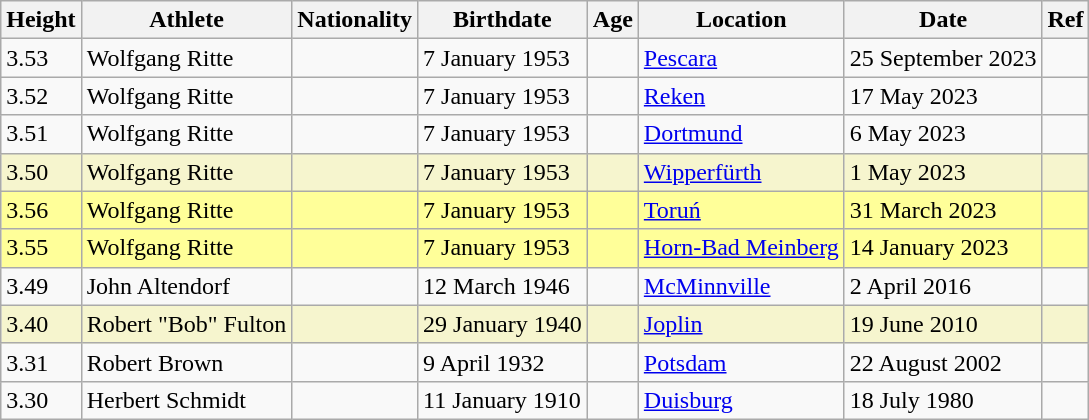<table class="wikitable">
<tr>
<th>Height</th>
<th>Athlete</th>
<th>Nationality</th>
<th>Birthdate</th>
<th>Age</th>
<th>Location</th>
<th>Date</th>
<th>Ref</th>
</tr>
<tr>
<td>3.53</td>
<td>Wolfgang Ritte</td>
<td></td>
<td>7 January 1953</td>
<td></td>
<td><a href='#'>Pescara</a></td>
<td>25 September 2023</td>
<td></td>
</tr>
<tr>
<td>3.52</td>
<td>Wolfgang Ritte</td>
<td></td>
<td>7 January 1953</td>
<td></td>
<td><a href='#'>Reken</a></td>
<td>17 May 2023</td>
<td></td>
</tr>
<tr>
<td>3.51</td>
<td>Wolfgang Ritte</td>
<td></td>
<td>7 January 1953</td>
<td></td>
<td><a href='#'>Dortmund</a></td>
<td>6 May 2023</td>
<td></td>
</tr>
<tr bgcolor=#f6F5CE>
<td>3.50</td>
<td>Wolfgang Ritte</td>
<td></td>
<td>7 January 1953</td>
<td></td>
<td><a href='#'>Wipperfürth</a></td>
<td>1 May 2023</td>
<td></td>
</tr>
<tr style="background:#ff9;">
<td>3.56 </td>
<td>Wolfgang Ritte</td>
<td></td>
<td>7 January 1953</td>
<td></td>
<td><a href='#'>Toruń</a></td>
<td>31 March 2023</td>
<td></td>
</tr>
<tr style="background:#ff9;">
<td>3.55 </td>
<td>Wolfgang Ritte</td>
<td></td>
<td>7 January 1953</td>
<td></td>
<td><a href='#'>Horn-Bad Meinberg</a></td>
<td>14 January 2023</td>
<td></td>
</tr>
<tr>
<td>3.49</td>
<td>John Altendorf</td>
<td></td>
<td>12 March 1946</td>
<td></td>
<td><a href='#'>McMinnville</a></td>
<td>2 April 2016</td>
<td></td>
</tr>
<tr bgcolor=#f6F5CE>
<td>3.40</td>
<td>Robert "Bob" Fulton</td>
<td></td>
<td>29 January 1940</td>
<td></td>
<td><a href='#'>Joplin</a></td>
<td>19 June 2010</td>
<td></td>
</tr>
<tr>
<td>3.31</td>
<td>Robert Brown</td>
<td></td>
<td>9 April 1932</td>
<td></td>
<td><a href='#'>Potsdam</a></td>
<td>22 August 2002</td>
<td></td>
</tr>
<tr>
<td>3.30</td>
<td>Herbert Schmidt</td>
<td></td>
<td>11 January 1910</td>
<td></td>
<td><a href='#'>Duisburg</a></td>
<td>18 July 1980</td>
<td></td>
</tr>
</table>
